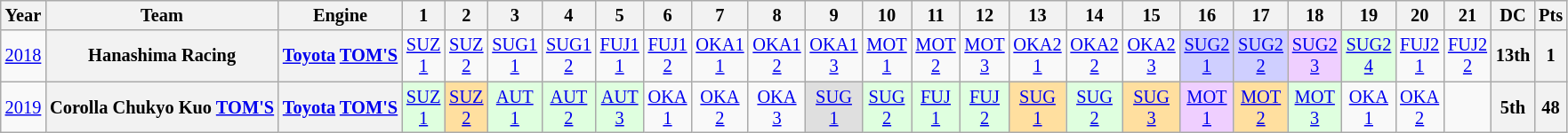<table class="wikitable" style="text-align:center; font-size:85%">
<tr>
<th>Year</th>
<th>Team</th>
<th>Engine</th>
<th>1</th>
<th>2</th>
<th>3</th>
<th>4</th>
<th>5</th>
<th>6</th>
<th>7</th>
<th>8</th>
<th>9</th>
<th>10</th>
<th>11</th>
<th>12</th>
<th>13</th>
<th>14</th>
<th>15</th>
<th>16</th>
<th>17</th>
<th>18</th>
<th>19</th>
<th>20</th>
<th>21</th>
<th>DC</th>
<th>Pts</th>
</tr>
<tr>
<td><a href='#'>2018</a></td>
<th>Hanashima Racing</th>
<th><a href='#'>Toyota</a> <a href='#'>TOM'S</a></th>
<td style="background:#;"><a href='#'>SUZ<br>1</a></td>
<td style="background:#;"><a href='#'>SUZ<br>2</a></td>
<td style="background:#;"><a href='#'>SUG1<br>1</a></td>
<td style="background:#;"><a href='#'>SUG1<br>2</a></td>
<td style="background:#;"><a href='#'>FUJ1<br>1</a></td>
<td style="background:#;"><a href='#'>FUJ1<br>2</a></td>
<td style="background:#;"><a href='#'>OKA1<br>1</a></td>
<td style="background:#;"><a href='#'>OKA1<br>2</a></td>
<td style="background:#;"><a href='#'>OKA1<br>3</a></td>
<td style="background:#;"><a href='#'>MOT<br>1</a></td>
<td style="background:#;"><a href='#'>MOT<br>2</a></td>
<td style="background:#;"><a href='#'>MOT<br>3</a></td>
<td style="background:#;"><a href='#'>OKA2<br>1</a></td>
<td style="background:#;"><a href='#'>OKA2<br>2</a></td>
<td style="background:#;"><a href='#'>OKA2<br>3</a></td>
<td style="background:#cfcfff;"><a href='#'>SUG2<br>1</a><br></td>
<td style="background:#cfcfff;"><a href='#'>SUG2<br>2</a><br></td>
<td style="background:#efcfff;"><a href='#'>SUG2<br>3</a><br></td>
<td style="background:#dfffdf;"><a href='#'>SUG2<br>4</a><br></td>
<td style="background:#;"><a href='#'>FUJ2<br>1</a></td>
<td style="background:#;"><a href='#'>FUJ2<br>2</a></td>
<th>13th</th>
<th>1</th>
</tr>
<tr>
<td><a href='#'>2019</a></td>
<th nowrap>Corolla Chukyo Kuo <a href='#'>TOM'S</a></th>
<th nowrap><a href='#'>Toyota</a> <a href='#'>TOM'S</a></th>
<td style="background:#dfffdf;"><a href='#'>SUZ<br>1</a><br></td>
<td style="background:#ffdf9f;"><a href='#'>SUZ<br>2</a><br></td>
<td style="background:#dfffdf;"><a href='#'>AUT<br>1</a><br></td>
<td style="background:#dfffdf;"><a href='#'>AUT<br>2</a><br></td>
<td style="background:#dfffdf;"><a href='#'>AUT<br>3</a><br></td>
<td style="background:#;"><a href='#'>OKA<br>1</a><br></td>
<td style="background:#;"><a href='#'>OKA<br>2</a><br></td>
<td style="background:#;"><a href='#'>OKA<br>3</a><br></td>
<td style="background:#dfdfdf;"><a href='#'>SUG<br>1</a><br></td>
<td style="background:#dfffdf;"><a href='#'>SUG<br>2</a><br></td>
<td style="background:#dfffdf;"><a href='#'>FUJ<br>1</a><br></td>
<td style="background:#dfffdf;"><a href='#'>FUJ<br>2</a><br></td>
<td style="background:#ffdf9f;"><a href='#'>SUG<br>1</a><br></td>
<td style="background:#dfffdf;"><a href='#'>SUG<br>2</a><br></td>
<td style="background:#ffdf9f;"><a href='#'>SUG<br>3</a><br></td>
<td style="background:#efcfff;"><a href='#'>MOT<br>1</a><br></td>
<td style="background:#ffdf9f;"><a href='#'>MOT<br>2</a><br></td>
<td style="background:#dfffdf;"><a href='#'>MOT<br>3</a><br></td>
<td style="background:#;"><a href='#'>OKA<br>1</a><br></td>
<td style="background:#;"><a href='#'>OKA<br>2</a><br></td>
<td></td>
<th>5th</th>
<th>48</th>
</tr>
</table>
